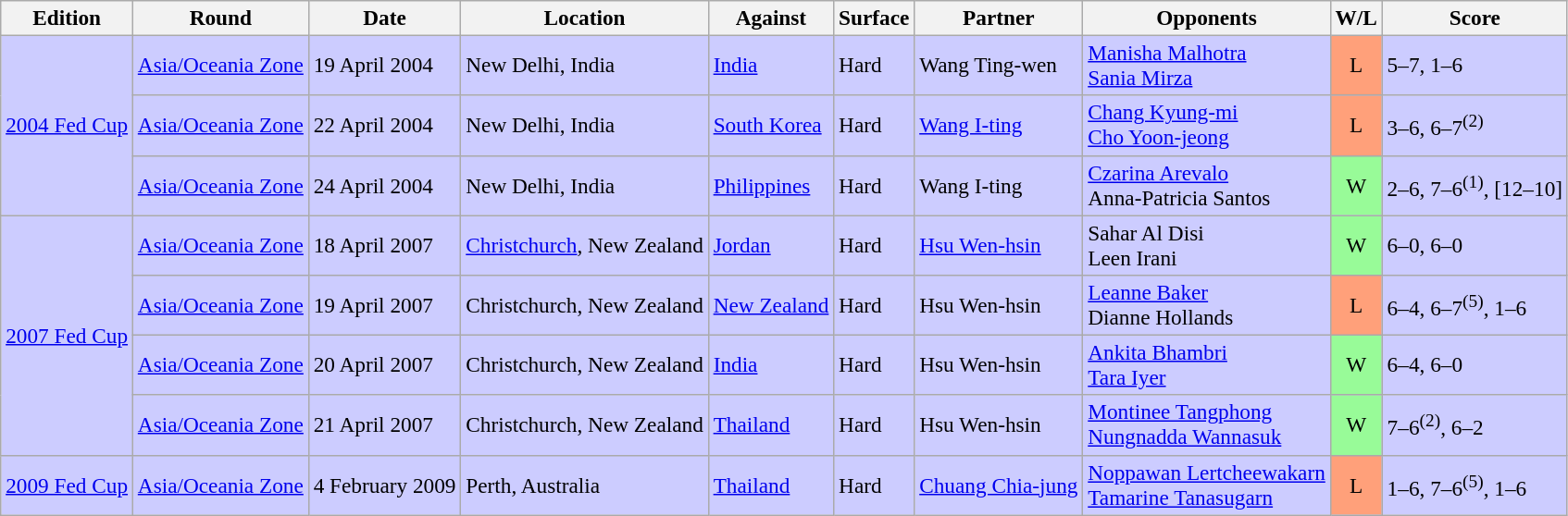<table class=wikitable style=font-size:97%>
<tr>
<th>Edition</th>
<th>Round</th>
<th>Date</th>
<th>Location</th>
<th>Against</th>
<th>Surface</th>
<th>Partner</th>
<th>Opponents</th>
<th>W/L</th>
<th>Score</th>
</tr>
<tr style="background:#ccf;">
<td rowspan="3"><a href='#'>2004 Fed Cup</a></td>
<td><a href='#'>Asia/Oceania Zone</a></td>
<td>19 April 2004</td>
<td>New Delhi, India</td>
<td> <a href='#'>India</a></td>
<td>Hard</td>
<td>Wang Ting-wen</td>
<td><a href='#'>Manisha Malhotra</a> <br> <a href='#'>Sania Mirza</a></td>
<td style="text-align:center; background:#ffa07a;">L</td>
<td>5–7, 1–6</td>
</tr>
<tr style="background:#ccf;">
<td><a href='#'>Asia/Oceania Zone</a></td>
<td>22 April 2004</td>
<td>New Delhi, India</td>
<td> <a href='#'>South Korea</a></td>
<td>Hard</td>
<td><a href='#'>Wang I-ting</a></td>
<td><a href='#'>Chang Kyung-mi</a> <br> <a href='#'>Cho Yoon-jeong</a></td>
<td style="text-align:center; background:#ffa07a;">L</td>
<td>3–6, 6–7<sup>(2)</sup></td>
</tr>
<tr style="background:#ccf;">
<td><a href='#'>Asia/Oceania Zone</a></td>
<td>24 April 2004</td>
<td>New Delhi, India</td>
<td> <a href='#'>Philippines</a></td>
<td>Hard</td>
<td>Wang I-ting</td>
<td><a href='#'>Czarina Arevalo</a> <br> Anna-Patricia Santos</td>
<td style="text-align:center; background:#98fb98;">W</td>
<td>2–6, 7–6<sup>(1)</sup>, [12–10]</td>
</tr>
<tr style="background:#ccf;">
<td rowspan="4"><a href='#'>2007 Fed Cup</a></td>
<td><a href='#'>Asia/Oceania Zone</a></td>
<td>18 April 2007</td>
<td><a href='#'>Christchurch</a>, New Zealand</td>
<td> <a href='#'>Jordan</a></td>
<td>Hard</td>
<td><a href='#'>Hsu Wen-hsin</a></td>
<td>Sahar Al Disi <br> Leen Irani</td>
<td style="text-align:center; background:#98fb98;">W</td>
<td>6–0, 6–0</td>
</tr>
<tr style="background:#ccf;">
<td><a href='#'>Asia/Oceania Zone</a></td>
<td>19 April 2007</td>
<td>Christchurch, New Zealand</td>
<td> <a href='#'>New Zealand</a></td>
<td>Hard</td>
<td>Hsu Wen-hsin</td>
<td><a href='#'>Leanne Baker</a> <br> Dianne Hollands</td>
<td style="text-align:center; background:#ffa07a;">L</td>
<td>6–4, 6–7<sup>(5)</sup>, 1–6</td>
</tr>
<tr style="background:#ccf;">
<td><a href='#'>Asia/Oceania Zone</a></td>
<td>20 April 2007</td>
<td>Christchurch, New Zealand</td>
<td> <a href='#'>India</a></td>
<td>Hard</td>
<td>Hsu Wen-hsin</td>
<td><a href='#'>Ankita Bhambri</a> <br> <a href='#'>Tara Iyer</a></td>
<td style="text-align:center; background:#98fb98;">W</td>
<td>6–4, 6–0</td>
</tr>
<tr style="background:#ccf;">
<td><a href='#'>Asia/Oceania Zone</a></td>
<td>21 April 2007</td>
<td>Christchurch, New Zealand</td>
<td> <a href='#'>Thailand</a></td>
<td>Hard</td>
<td>Hsu Wen-hsin</td>
<td><a href='#'>Montinee Tangphong</a> <br> <a href='#'>Nungnadda Wannasuk</a></td>
<td style="text-align:center; background:#98fb98;">W</td>
<td>7–6<sup>(2)</sup>, 6–2</td>
</tr>
<tr style="background:#ccf;">
<td><a href='#'>2009 Fed Cup</a></td>
<td><a href='#'>Asia/Oceania Zone</a></td>
<td>4 February 2009</td>
<td>Perth, Australia</td>
<td> <a href='#'>Thailand</a></td>
<td>Hard</td>
<td><a href='#'>Chuang Chia-jung</a></td>
<td><a href='#'>Noppawan Lertcheewakarn</a> <br> <a href='#'>Tamarine Tanasugarn</a></td>
<td style="text-align:center; background:#ffa07a;">L</td>
<td>1–6, 7–6<sup>(5)</sup>, 1–6</td>
</tr>
</table>
